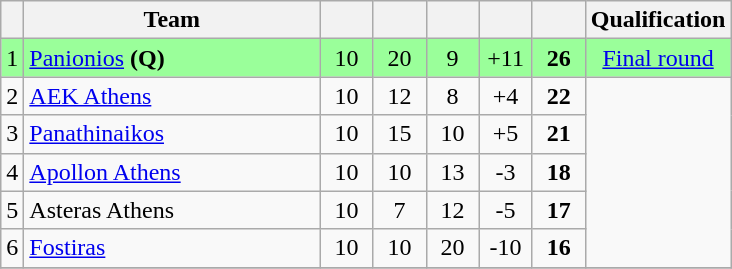<table class="wikitable" style="text-align: center;">
<tr>
<th></th>
<th width=190>Team</th>
<th width=28></th>
<th width=28></th>
<th width=28></th>
<th width=28></th>
<th width=28></th>
<th>Qualification</th>
</tr>
<tr bgcolor=#9AFF9A>
<td>1</td>
<td align=left><a href='#'>Panionios</a> <strong>(Q)</strong></td>
<td>10</td>
<td>20</td>
<td>9</td>
<td>+11</td>
<td><strong>26</strong></td>
<td><a href='#'>Final round</a></td>
</tr>
<tr>
<td>2</td>
<td align=left><a href='#'>AEK Athens</a></td>
<td>10</td>
<td>12</td>
<td>8</td>
<td>+4</td>
<td><strong>22</strong></td>
<td rowspan=5></td>
</tr>
<tr>
<td>3</td>
<td align=left><a href='#'>Panathinaikos</a></td>
<td>10</td>
<td>15</td>
<td>10</td>
<td>+5</td>
<td><strong>21</strong></td>
</tr>
<tr>
<td>4</td>
<td align=left><a href='#'>Apollon Athens</a></td>
<td>10</td>
<td>10</td>
<td>13</td>
<td>-3</td>
<td><strong>18</strong></td>
</tr>
<tr>
<td>5</td>
<td align=left>Asteras Athens</td>
<td>10</td>
<td>7</td>
<td>12</td>
<td>-5</td>
<td><strong>17</strong></td>
</tr>
<tr>
<td>6</td>
<td align=left><a href='#'>Fostiras</a></td>
<td>10</td>
<td>10</td>
<td>20</td>
<td>-10</td>
<td><strong>16</strong></td>
</tr>
<tr>
</tr>
</table>
